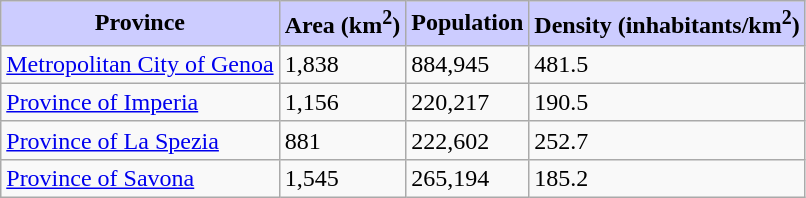<table class="wikitable centered">
<tr>
<th style="background:#ccf;">Province</th>
<th style="background:#ccf;">Area (km<sup>2</sup>)</th>
<th style="background:#ccf;">Population</th>
<th style="background:#ccf;">Density (inhabitants/km<sup>2</sup>)</th>
</tr>
<tr>
<td><a href='#'>Metropolitan City of Genoa</a></td>
<td>1,838</td>
<td>884,945</td>
<td>481.5</td>
</tr>
<tr>
<td><a href='#'>Province of Imperia</a></td>
<td>1,156</td>
<td>220,217</td>
<td>190.5</td>
</tr>
<tr>
<td><a href='#'>Province of La Spezia</a></td>
<td>881</td>
<td>222,602</td>
<td>252.7</td>
</tr>
<tr>
<td><a href='#'>Province of Savona</a></td>
<td>1,545</td>
<td>265,194</td>
<td>185.2</td>
</tr>
</table>
